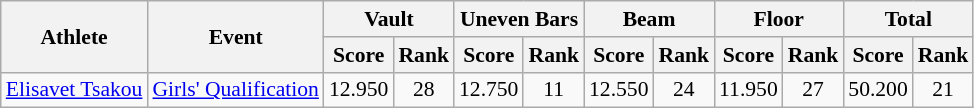<table class="wikitable" border="1" style="font-size:90%">
<tr>
<th rowspan=2>Athlete</th>
<th rowspan=2>Event</th>
<th colspan=2>Vault</th>
<th colspan=2>Uneven Bars</th>
<th colspan=2>Beam</th>
<th colspan=2>Floor</th>
<th colspan=2>Total</th>
</tr>
<tr>
<th>Score</th>
<th>Rank</th>
<th>Score</th>
<th>Rank</th>
<th>Score</th>
<th>Rank</th>
<th>Score</th>
<th>Rank</th>
<th>Score</th>
<th>Rank</th>
</tr>
<tr>
<td><a href='#'>Elisavet Tsakou</a></td>
<td><a href='#'>Girls' Qualification</a></td>
<td align=center>12.950</td>
<td align=center>28</td>
<td align=center>12.750</td>
<td align=center>11</td>
<td align=center>12.550</td>
<td align=center>24</td>
<td align=center>11.950</td>
<td align=center>27</td>
<td align=center>50.200</td>
<td align=center>21</td>
</tr>
</table>
